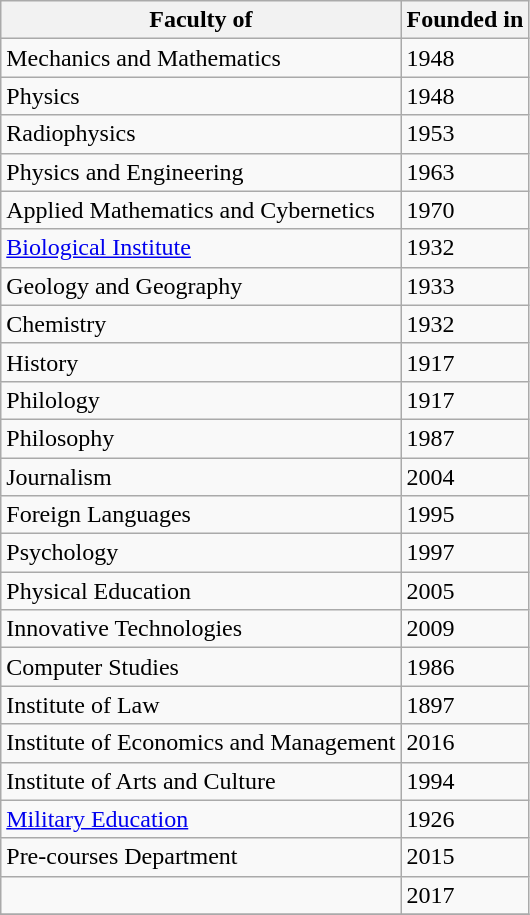<table class=wikitable>
<tr>
<th>Faculty of</th>
<th>Founded in</th>
</tr>
<tr>
<td>Mechanics and Mathematics</td>
<td>1948</td>
</tr>
<tr>
<td>Physics</td>
<td>1948</td>
</tr>
<tr>
<td>Radiophysics</td>
<td>1953</td>
</tr>
<tr>
<td>Physics and Engineering</td>
<td>1963</td>
</tr>
<tr>
<td>Applied Mathematics and Cybernetics</td>
<td>1970</td>
</tr>
<tr>
<td><a href='#'>Biological Institute</a></td>
<td>1932</td>
</tr>
<tr>
<td>Geology and Geography</td>
<td>1933</td>
</tr>
<tr>
<td>Chemistry</td>
<td>1932</td>
</tr>
<tr>
<td>History</td>
<td>1917</td>
</tr>
<tr>
<td>Philology</td>
<td>1917</td>
</tr>
<tr>
<td>Philosophy</td>
<td>1987</td>
</tr>
<tr>
<td>Journalism</td>
<td>2004</td>
</tr>
<tr>
<td>Foreign Languages</td>
<td>1995</td>
</tr>
<tr>
<td>Psychology</td>
<td>1997</td>
</tr>
<tr>
<td>Physical Education</td>
<td>2005</td>
</tr>
<tr>
<td>Innovative Technologies</td>
<td>2009</td>
</tr>
<tr>
<td>Computer Studies</td>
<td>1986</td>
</tr>
<tr>
<td>Institute of Law</td>
<td>1897</td>
</tr>
<tr>
<td>Institute of Economics and Management</td>
<td>2016</td>
</tr>
<tr>
<td>Institute of Arts and Culture</td>
<td>1994</td>
</tr>
<tr>
<td><a href='#'>Military Education</a></td>
<td>1926</td>
</tr>
<tr>
<td>Pre-courses Department</td>
<td>2015</td>
</tr>
<tr>
<td></td>
<td>2017</td>
</tr>
<tr>
</tr>
</table>
